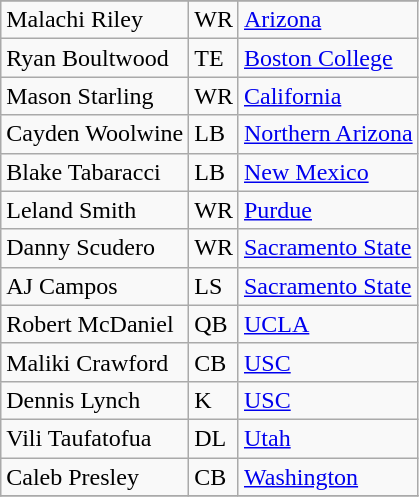<table class="wikitable sortable">
<tr>
</tr>
<tr>
<td>Malachi Riley</td>
<td>WR</td>
<td><a href='#'>Arizona</a></td>
</tr>
<tr>
<td>Ryan Boultwood</td>
<td>TE</td>
<td><a href='#'>Boston College</a></td>
</tr>
<tr>
<td>Mason Starling</td>
<td>WR</td>
<td><a href='#'>California</a></td>
</tr>
<tr>
<td>Cayden Woolwine</td>
<td>LB</td>
<td><a href='#'>Northern Arizona</a></td>
</tr>
<tr>
<td>Blake Tabaracci</td>
<td>LB</td>
<td><a href='#'>New Mexico</a></td>
</tr>
<tr>
<td>Leland Smith</td>
<td>WR</td>
<td><a href='#'>Purdue</a></td>
</tr>
<tr>
<td>Danny Scudero</td>
<td>WR</td>
<td><a href='#'>Sacramento State</a></td>
</tr>
<tr>
<td>AJ Campos</td>
<td>LS</td>
<td><a href='#'>Sacramento State</a></td>
</tr>
<tr>
<td>Robert McDaniel</td>
<td>QB</td>
<td><a href='#'>UCLA</a></td>
</tr>
<tr>
<td>Maliki Crawford</td>
<td>CB</td>
<td><a href='#'>USC</a></td>
</tr>
<tr>
<td>Dennis Lynch</td>
<td>K</td>
<td><a href='#'>USC</a></td>
</tr>
<tr>
<td>Vili Taufatofua</td>
<td>DL</td>
<td><a href='#'>Utah</a></td>
</tr>
<tr>
<td>Caleb Presley</td>
<td>CB</td>
<td><a href='#'>Washington</a></td>
</tr>
<tr>
</tr>
</table>
